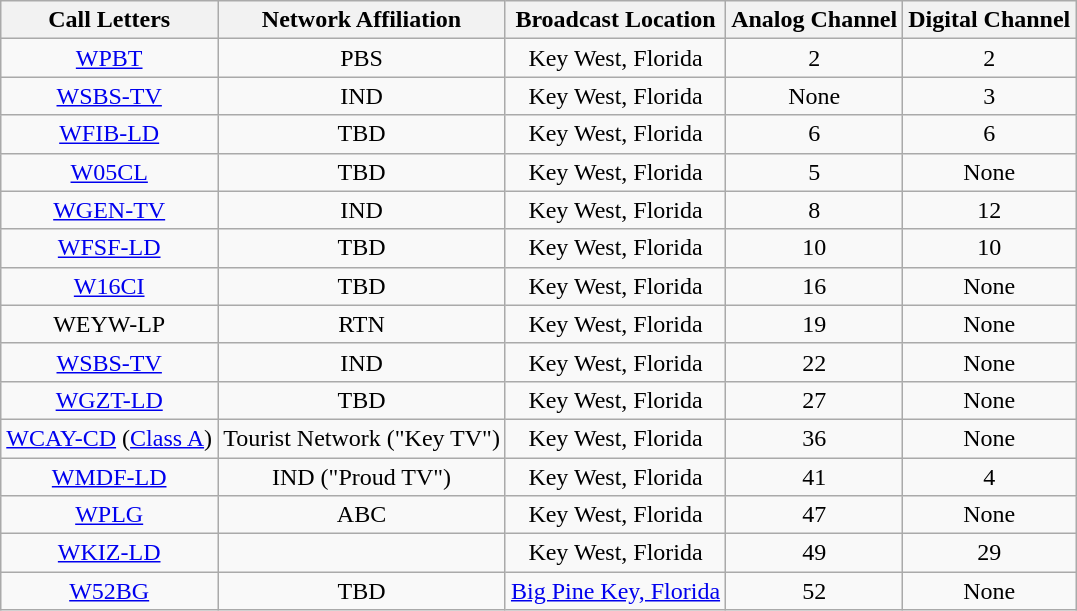<table class="wikitable">
<tr>
<th>Call Letters</th>
<th>Network Affiliation</th>
<th>Broadcast Location</th>
<th>Analog Channel</th>
<th>Digital Channel</th>
</tr>
<tr style="text-align:center;">
<td><a href='#'>WPBT</a></td>
<td>PBS</td>
<td>Key West, Florida</td>
<td>2</td>
<td>2</td>
</tr>
<tr style="text-align:center;">
<td><a href='#'>WSBS-TV</a></td>
<td>IND</td>
<td>Key West, Florida</td>
<td>None</td>
<td>3</td>
</tr>
<tr style="text-align:center;">
<td><a href='#'>WFIB-LD</a></td>
<td>TBD</td>
<td>Key West, Florida</td>
<td>6</td>
<td>6</td>
</tr>
<tr style="text-align:center;">
<td><a href='#'>W05CL</a></td>
<td>TBD</td>
<td>Key West, Florida</td>
<td>5</td>
<td>None</td>
</tr>
<tr style="text-align:center;">
<td><a href='#'>WGEN-TV</a></td>
<td>IND</td>
<td>Key West, Florida</td>
<td>8</td>
<td>12</td>
</tr>
<tr style="text-align:center;">
<td><a href='#'>WFSF-LD</a></td>
<td>TBD</td>
<td>Key West, Florida</td>
<td>10</td>
<td>10</td>
</tr>
<tr style="text-align:center;">
<td><a href='#'>W16CI</a></td>
<td>TBD</td>
<td>Key West, Florida</td>
<td>16</td>
<td>None</td>
</tr>
<tr style="text-align:center;">
<td>WEYW-LP</td>
<td>RTN</td>
<td>Key West, Florida</td>
<td>19</td>
<td>None</td>
</tr>
<tr style="text-align:center;">
<td><a href='#'>WSBS-TV</a></td>
<td>IND</td>
<td>Key West, Florida</td>
<td>22</td>
<td>None</td>
</tr>
<tr style="text-align:center;">
<td><a href='#'>WGZT-LD</a></td>
<td>TBD</td>
<td>Key West, Florida</td>
<td>27</td>
<td>None</td>
</tr>
<tr>
<td style="text-align:center;"><a href='#'>WCAY-CD</a> (<a href='#'>Class A</a>)</td>
<td style="text-align:center;">Tourist Network ("Key TV")</td>
<td style="text-align:center;">Key West, Florida</td>
<td style="text-align:center;">36</td>
<td style="text-align:center;">None</td>
</tr>
<tr style="text-align:center;">
<td><a href='#'>WMDF-LD</a></td>
<td>IND ("Proud TV")</td>
<td>Key West, Florida</td>
<td>41</td>
<td>4</td>
</tr>
<tr style="text-align:center;">
<td><a href='#'>WPLG</a></td>
<td>ABC</td>
<td>Key West, Florida</td>
<td>47</td>
<td>None</td>
</tr>
<tr style="text-align:center;">
<td><a href='#'>WKIZ-LD</a></td>
<td></td>
<td>Key West, Florida</td>
<td>49</td>
<td>29</td>
</tr>
<tr style="text-align:center;">
<td><a href='#'>W52BG</a></td>
<td>TBD</td>
<td><a href='#'>Big Pine Key, Florida</a></td>
<td>52</td>
<td>None</td>
</tr>
</table>
